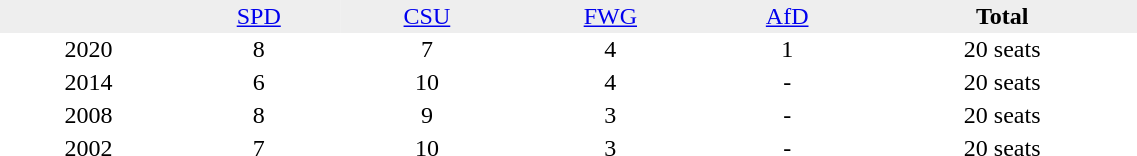<table border="0" cellpadding="2" cellspacing="0" width="60%">
<tr bgcolor="#eeeeee" align="center">
<td></td>
<td><a href='#'>SPD</a></td>
<td><a href='#'>CSU</a></td>
<td><a href='#'>FWG</a></td>
<td><a href='#'>AfD</a></td>
<td><strong>Total</strong></td>
</tr>
<tr align="center">
<td>2020</td>
<td>8</td>
<td>7</td>
<td>4</td>
<td>1</td>
<td>20 seats</td>
</tr>
<tr align="center">
<td>2014</td>
<td>6</td>
<td>10</td>
<td>4</td>
<td>-</td>
<td>20 seats</td>
</tr>
<tr align="center">
<td>2008</td>
<td>8</td>
<td>9</td>
<td>3</td>
<td>-</td>
<td>20 seats</td>
</tr>
<tr align="center">
<td>2002</td>
<td>7</td>
<td>10</td>
<td>3</td>
<td>-</td>
<td>20 seats</td>
</tr>
</table>
